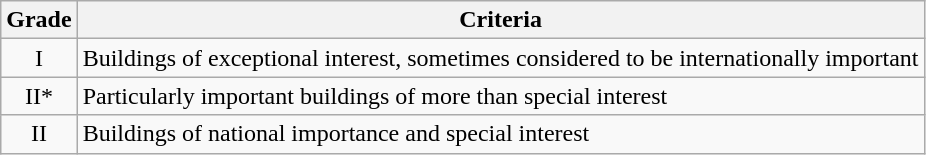<table class="wikitable">
<tr>
<th>Grade</th>
<th>Criteria</th>
</tr>
<tr>
<td align="center" >I</td>
<td>Buildings of exceptional interest, sometimes considered to be internationally important</td>
</tr>
<tr>
<td align="center" >II*</td>
<td>Particularly important buildings of more than special interest</td>
</tr>
<tr>
<td align="center" >II</td>
<td>Buildings of national importance and special interest</td>
</tr>
</table>
